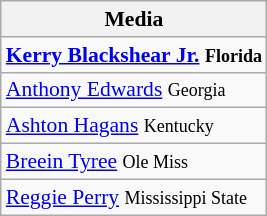<table class="wikitable" style="white-space:nowrap; font-size:90%;">
<tr>
<th>Media</th>
</tr>
<tr>
<td><strong><a href='#'>Kerry Blackshear Jr.</a> <small>Florida</small></strong></td>
</tr>
<tr>
<td><a href='#'>Anthony Edwards</a> <small>Georgia</small></td>
</tr>
<tr>
<td><a href='#'>Ashton Hagans</a> <small>Kentucky</small></td>
</tr>
<tr>
<td><a href='#'>Breein Tyree</a> <small>Ole Miss</small></td>
</tr>
<tr>
<td><a href='#'>Reggie Perry</a> <small>Mississippi State</small></td>
</tr>
</table>
